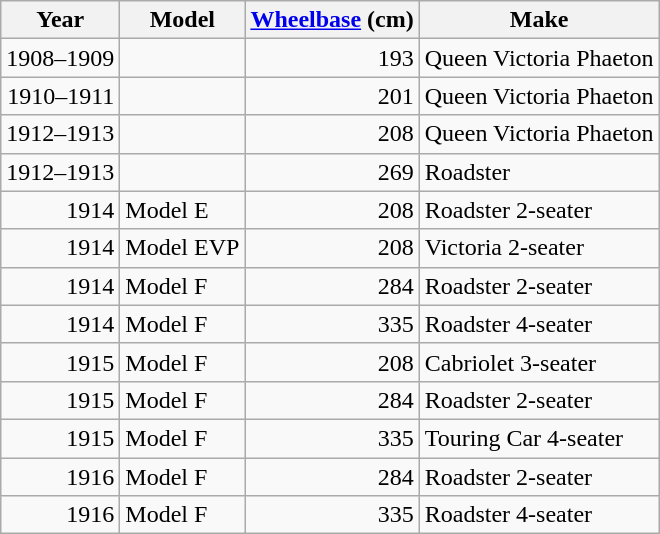<table class="wikitable sortable">
<tr>
<th>Year</th>
<th>Model</th>
<th><a href='#'>Wheelbase</a> (cm)</th>
<th>Make</th>
</tr>
<tr>
<td align="right">1908–1909</td>
<td></td>
<td align="right">193</td>
<td>Queen Victoria Phaeton</td>
</tr>
<tr>
<td align="right">1910–1911</td>
<td></td>
<td align="right">201</td>
<td>Queen Victoria Phaeton</td>
</tr>
<tr>
<td align="right">1912–1913</td>
<td></td>
<td align="right">208</td>
<td>Queen Victoria Phaeton</td>
</tr>
<tr>
<td align="right">1912–1913</td>
<td></td>
<td align="right">269</td>
<td>Roadster</td>
</tr>
<tr>
<td align="right">1914</td>
<td>Model E</td>
<td align="right">208</td>
<td>Roadster 2-seater</td>
</tr>
<tr>
<td align="right">1914</td>
<td>Model EVP</td>
<td align="right">208</td>
<td>Victoria 2-seater</td>
</tr>
<tr>
<td align="right">1914</td>
<td>Model F</td>
<td align="right">284</td>
<td>Roadster 2-seater</td>
</tr>
<tr>
<td align="right">1914</td>
<td>Model F</td>
<td align="right">335</td>
<td>Roadster 4-seater</td>
</tr>
<tr>
<td align="right">1915</td>
<td>Model F</td>
<td align="right">208</td>
<td>Cabriolet 3-seater</td>
</tr>
<tr>
<td align="right">1915</td>
<td>Model F</td>
<td align="right">284</td>
<td>Roadster 2-seater</td>
</tr>
<tr>
<td align="right">1915</td>
<td>Model F</td>
<td align="right">335</td>
<td>Touring Car 4-seater</td>
</tr>
<tr>
<td align="right">1916</td>
<td>Model F</td>
<td align="right">284</td>
<td>Roadster 2-seater</td>
</tr>
<tr>
<td align="right">1916</td>
<td>Model F</td>
<td align="right">335</td>
<td>Roadster 4-seater</td>
</tr>
</table>
